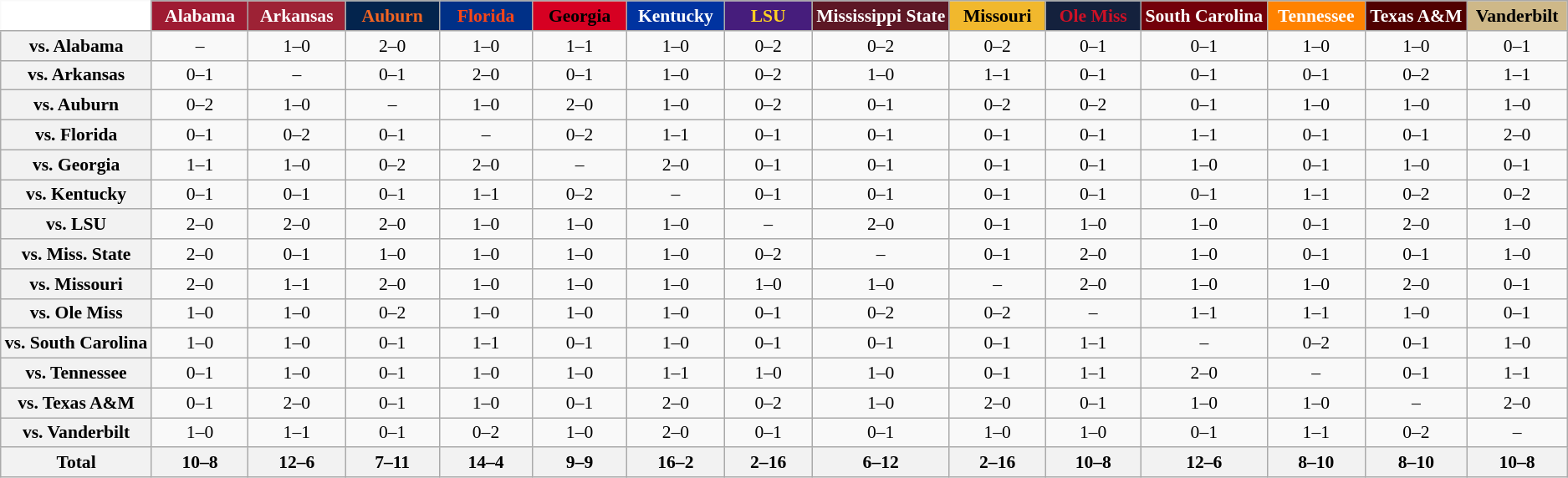<table class="wikitable" style="white-space:nowrap; font-size:90%;">
<tr>
<td style="background:white; border-top-style:hidden; border-left-style:hidden;"></td>
<th style="background:#9E1B32; color:#FFFFFF;"  width=75>Alabama</th>
<th style="background:#9D2235; color:#FFFFFF;"  width=75>Arkansas</th>
<th style="background:#03244D; color:#F26522;"  width=75>Auburn</th>
<th style="background:#003087; color:#FA4616;"  width=75>Florida</th>
<th style="background:#D60022; color:#000000;"  width=75>Georgia</th>
<th style="background:#0033A0; color:#FFFFFF;"  width=75>Kentucky</th>
<th style="background:#461D7C; color:#FDD023;"  width=75>LSU</th>
<th style="background:#5D1725; color:#FFFFFF;"  width=75>Mississippi State</th>
<th style="background:#F1B82D; color:#000000;"  width=75>Missouri</th>
<th style="background:#14213D; color:#CE1126;"  width=75>Ole Miss</th>
<th style="background:#73000A; color:#FFFFFF;"  width=75>South Carolina</th>
<th style="background:#FF8200; color:#FFFFFF;"  width=75>Tennessee</th>
<th style="background:#500000; color:#FFFFFF;"  width=75>Texas A&M</th>
<th style="background:#CEB888; color:#000000;"  width=75>Vanderbilt</th>
</tr>
<tr style="text-align:center;">
<th>vs. Alabama</th>
<td>–</td>
<td>1–0</td>
<td>2–0</td>
<td>1–0</td>
<td>1–1</td>
<td>1–0</td>
<td>0–2</td>
<td>0–2</td>
<td>0–2</td>
<td>0–1</td>
<td>0–1</td>
<td>1–0</td>
<td>1–0</td>
<td>0–1</td>
</tr>
<tr style="text-align:center;">
<th>vs. Arkansas</th>
<td>0–1</td>
<td>–</td>
<td>0–1</td>
<td>2–0</td>
<td>0–1</td>
<td>1–0</td>
<td>0–2</td>
<td>1–0</td>
<td>1–1</td>
<td>0–1</td>
<td>0–1</td>
<td>0–1</td>
<td>0–2</td>
<td>1–1</td>
</tr>
<tr style="text-align:center;">
<th>vs. Auburn</th>
<td>0–2</td>
<td>1–0</td>
<td>–</td>
<td>1–0</td>
<td>2–0</td>
<td>1–0</td>
<td>0–2</td>
<td>0–1</td>
<td>0–2</td>
<td>0–2</td>
<td>0–1</td>
<td>1–0</td>
<td>1–0</td>
<td>1–0</td>
</tr>
<tr style="text-align:center;">
<th>vs. Florida</th>
<td>0–1</td>
<td>0–2</td>
<td>0–1</td>
<td>–</td>
<td>0–2</td>
<td>1–1</td>
<td>0–1</td>
<td>0–1</td>
<td>0–1</td>
<td>0–1</td>
<td>1–1</td>
<td>0–1</td>
<td>0–1</td>
<td>2–0</td>
</tr>
<tr style="text-align:center;">
<th>vs. Georgia</th>
<td>1–1</td>
<td>1–0</td>
<td>0–2</td>
<td>2–0</td>
<td>–</td>
<td>2–0</td>
<td>0–1</td>
<td>0–1</td>
<td>0–1</td>
<td>0–1</td>
<td>1–0</td>
<td>0–1</td>
<td>1–0</td>
<td>0–1</td>
</tr>
<tr style="text-align:center;">
<th>vs. Kentucky</th>
<td>0–1</td>
<td>0–1</td>
<td>0–1</td>
<td>1–1</td>
<td>0–2</td>
<td>–</td>
<td>0–1</td>
<td>0–1</td>
<td>0–1</td>
<td>0–1</td>
<td>0–1</td>
<td>1–1</td>
<td>0–2</td>
<td>0–2</td>
</tr>
<tr style="text-align:center;">
<th>vs. LSU</th>
<td>2–0</td>
<td>2–0</td>
<td>2–0</td>
<td>1–0</td>
<td>1–0</td>
<td>1–0</td>
<td>–</td>
<td>2–0</td>
<td>0–1</td>
<td>1–0</td>
<td>1–0</td>
<td>0–1</td>
<td>2–0</td>
<td>1–0</td>
</tr>
<tr style="text-align:center;">
<th>vs. Miss. State</th>
<td>2–0</td>
<td>0–1</td>
<td>1–0</td>
<td>1–0</td>
<td>1–0</td>
<td>1–0</td>
<td>0–2</td>
<td>–</td>
<td>0–1</td>
<td>2–0</td>
<td>1–0</td>
<td>0–1</td>
<td>0–1</td>
<td>1–0</td>
</tr>
<tr style="text-align:center;">
<th>vs. Missouri</th>
<td>2–0</td>
<td>1–1</td>
<td>2–0</td>
<td>1–0</td>
<td>1–0</td>
<td>1–0</td>
<td>1–0</td>
<td>1–0</td>
<td>–</td>
<td>2–0</td>
<td>1–0</td>
<td>1–0</td>
<td>2–0</td>
<td>0–1</td>
</tr>
<tr style="text-align:center;">
<th>vs. Ole Miss</th>
<td>1–0</td>
<td>1–0</td>
<td>0–2</td>
<td>1–0</td>
<td>1–0</td>
<td>1–0</td>
<td>0–1</td>
<td>0–2</td>
<td>0–2</td>
<td>–</td>
<td>1–1</td>
<td>1–1</td>
<td>1–0</td>
<td>0–1</td>
</tr>
<tr style="text-align:center;">
<th>vs. South Carolina</th>
<td>1–0</td>
<td>1–0</td>
<td>0–1</td>
<td>1–1</td>
<td>0–1</td>
<td>1–0</td>
<td>0–1</td>
<td>0–1</td>
<td>0–1</td>
<td>1–1</td>
<td>–</td>
<td>0–2</td>
<td>0–1</td>
<td>1–0</td>
</tr>
<tr style="text-align:center;">
<th>vs. Tennessee</th>
<td>0–1</td>
<td>1–0</td>
<td>0–1</td>
<td>1–0</td>
<td>1–0</td>
<td>1–1</td>
<td>1–0</td>
<td>1–0</td>
<td>0–1</td>
<td>1–1</td>
<td>2–0</td>
<td>–</td>
<td>0–1</td>
<td>1–1</td>
</tr>
<tr style="text-align:center;">
<th>vs. Texas A&M</th>
<td>0–1</td>
<td>2–0</td>
<td>0–1</td>
<td>1–0</td>
<td>0–1</td>
<td>2–0</td>
<td>0–2</td>
<td>1–0</td>
<td>2–0</td>
<td>0–1</td>
<td>1–0</td>
<td>1–0</td>
<td>–</td>
<td>2–0</td>
</tr>
<tr style="text-align:center;">
<th>vs. Vanderbilt</th>
<td>1–0</td>
<td>1–1</td>
<td>0–1</td>
<td>0–2</td>
<td>1–0</td>
<td>2–0</td>
<td>0–1</td>
<td>0–1</td>
<td>1–0</td>
<td>1–0</td>
<td>0–1</td>
<td>1–1</td>
<td>0–2</td>
<td>–<br></td>
</tr>
<tr style="text-align:center;">
<th>Total</th>
<th>10–8</th>
<th>12–6</th>
<th>7–11</th>
<th>14–4</th>
<th>9–9</th>
<th>16–2</th>
<th>2–16</th>
<th>6–12</th>
<th>2–16</th>
<th>10–8</th>
<th>12–6</th>
<th>8–10</th>
<th>8–10</th>
<th>10–8</th>
</tr>
</table>
